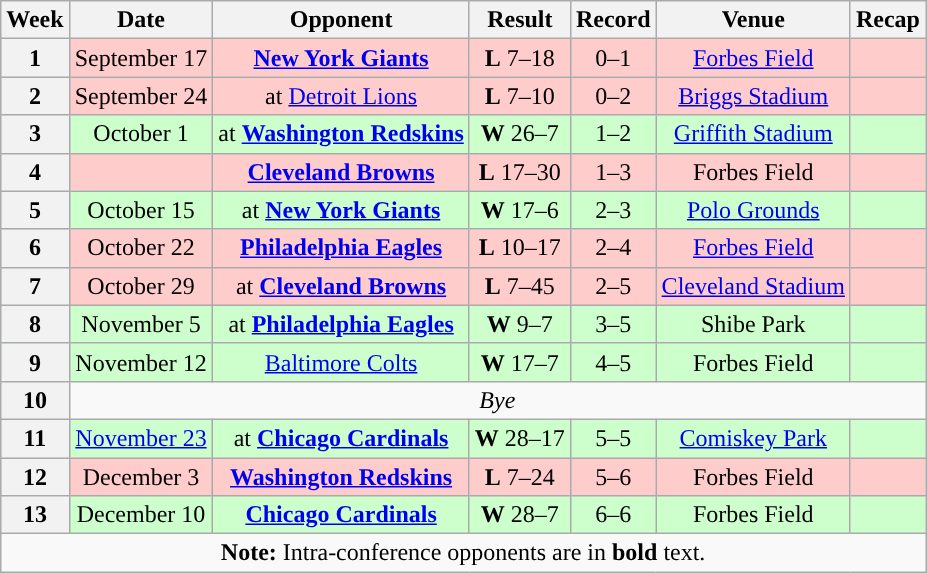<table class="wikitable" style="text-align:center">
<tr>
<th>Week</th>
<th>Date</th>
<th>Opponent</th>
<th>Result</th>
<th>Record</th>
<th>Venue</th>
<th>Recap</th>
</tr>
<tr style="background:#fcc">
<th>1</th>
<td>September 17</td>
<td><strong><a href='#'>New York Giants</a></strong></td>
<td><strong>L</strong> 7–18</td>
<td>0–1</td>
<td><a href='#'>Forbes Field</a></td>
<td></td>
</tr>
<tr style="background:#fcc">
<th>2</th>
<td>September 24</td>
<td>at <a href='#'>Detroit Lions</a></td>
<td><strong>L</strong> 7–10</td>
<td>0–2</td>
<td><a href='#'>Briggs Stadium</a></td>
<td></td>
</tr>
<tr style="background:#cfc">
<th>3</th>
<td>October 1</td>
<td>at <strong><a href='#'>Washington Redskins</a></strong></td>
<td><strong>W</strong> 26–7</td>
<td>1–2</td>
<td><a href='#'>Griffith Stadium</a></td>
<td></td>
</tr>
<tr style="background:#fcc">
<th>4</th>
<td></td>
<td><strong><a href='#'>Cleveland Browns</a></strong></td>
<td><strong>L</strong> 17–30</td>
<td>1–3</td>
<td>Forbes Field</td>
<td></td>
</tr>
<tr style="background:#cfc">
<th>5</th>
<td>October 15</td>
<td>at <strong><a href='#'>New York Giants</a></strong></td>
<td><strong>W</strong> 17–6</td>
<td>2–3</td>
<td><a href='#'>Polo Grounds</a></td>
<td></td>
</tr>
<tr style="background:#fcc">
<th>6</th>
<td>October 22</td>
<td><strong><a href='#'>Philadelphia Eagles</a></strong></td>
<td><strong>L</strong> 10–17</td>
<td>2–4</td>
<td><a href='#'>Forbes Field</a></td>
<td></td>
</tr>
<tr style="background:#fcc">
<th>7</th>
<td>October 29</td>
<td>at <strong><a href='#'>Cleveland Browns</a></strong></td>
<td><strong>L</strong> 7–45</td>
<td>2–5</td>
<td><a href='#'>Cleveland Stadium</a></td>
<td></td>
</tr>
<tr style="background:#cfc">
<th>8</th>
<td>November 5</td>
<td>at <strong><a href='#'>Philadelphia Eagles</a></strong></td>
<td><strong>W</strong> 9–7</td>
<td>3–5</td>
<td>Shibe Park</td>
<td></td>
</tr>
<tr style="background:#cfc">
<th>9</th>
<td>November 12</td>
<td><a href='#'>Baltimore Colts</a></td>
<td><strong>W</strong> 17–7</td>
<td>4–5</td>
<td>Forbes Field</td>
<td></td>
</tr>
<tr>
<th>10</th>
<td colspan=6 align="center"><em>Bye</em></td>
</tr>
<tr style="background:#cfc">
<th>11</th>
<td><a href='#'>November 23</a></td>
<td>at <strong><a href='#'>Chicago Cardinals</a></strong></td>
<td><strong>W</strong> 28–17</td>
<td>5–5</td>
<td><a href='#'>Comiskey Park</a></td>
<td></td>
</tr>
<tr style="background:#fcc">
<th>12</th>
<td>December 3</td>
<td><strong><a href='#'>Washington Redskins</a></strong></td>
<td><strong>L</strong> 7–24</td>
<td>5–6</td>
<td>Forbes Field</td>
<td></td>
</tr>
<tr style="background:#cfc">
<th>13</th>
<td>December 10</td>
<td><strong><a href='#'>Chicago Cardinals</a></strong></td>
<td><strong>W</strong> 28–7</td>
<td>6–6</td>
<td>Forbes Field</td>
<td></td>
</tr>
<tr>
<td colspan="8"><strong>Note:</strong> Intra-conference opponents are in <strong>bold</strong> text.</td>
</tr>
</table>
